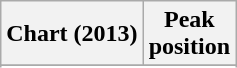<table class="wikitable sortable plainrowheaders">
<tr>
<th scope="col">Chart (2013)</th>
<th scope="col">Peak<br>position</th>
</tr>
<tr>
</tr>
<tr>
</tr>
<tr>
</tr>
<tr>
</tr>
</table>
